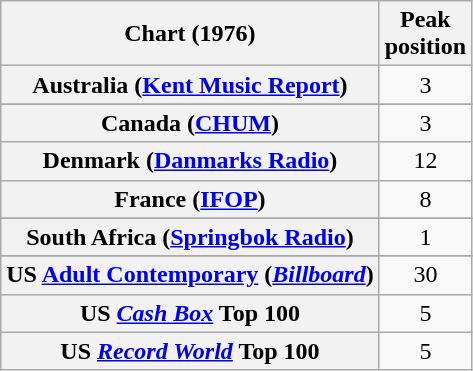<table class="wikitable sortable plainrowheaders" style="text-align:center">
<tr>
<th>Chart (1976)</th>
<th>Peak<br>position</th>
</tr>
<tr>
<th scope="row">Australia (<a href='#'>Kent Music Report</a>)</th>
<td>3</td>
</tr>
<tr>
</tr>
<tr>
</tr>
<tr>
</tr>
<tr>
<th scope="row">Canada (<a href='#'>CHUM</a>)</th>
<td>3</td>
</tr>
<tr>
<th scope="row">Denmark (<a href='#'>Danmarks Radio</a>)</th>
<td>12</td>
</tr>
<tr>
<th scope="row">France (<a href='#'>IFOP</a>)</th>
<td>8</td>
</tr>
<tr>
</tr>
<tr>
</tr>
<tr>
</tr>
<tr>
<th scope="row">South Africa (<a href='#'>Springbok Radio</a>)</th>
<td>1</td>
</tr>
<tr>
</tr>
<tr>
</tr>
<tr>
<th scope="row">US <a href='#'>Adult Contemporary</a> (<em><a href='#'>Billboard</a></em>)</th>
<td style="text-align:center;">30</td>
</tr>
<tr>
<th scope="row">US <em><a href='#'>Cash Box</a></em> Top 100</th>
<td>5</td>
</tr>
<tr>
<th scope="row">US <em><a href='#'>Record World</a></em> Top 100</th>
<td>5</td>
</tr>
</table>
